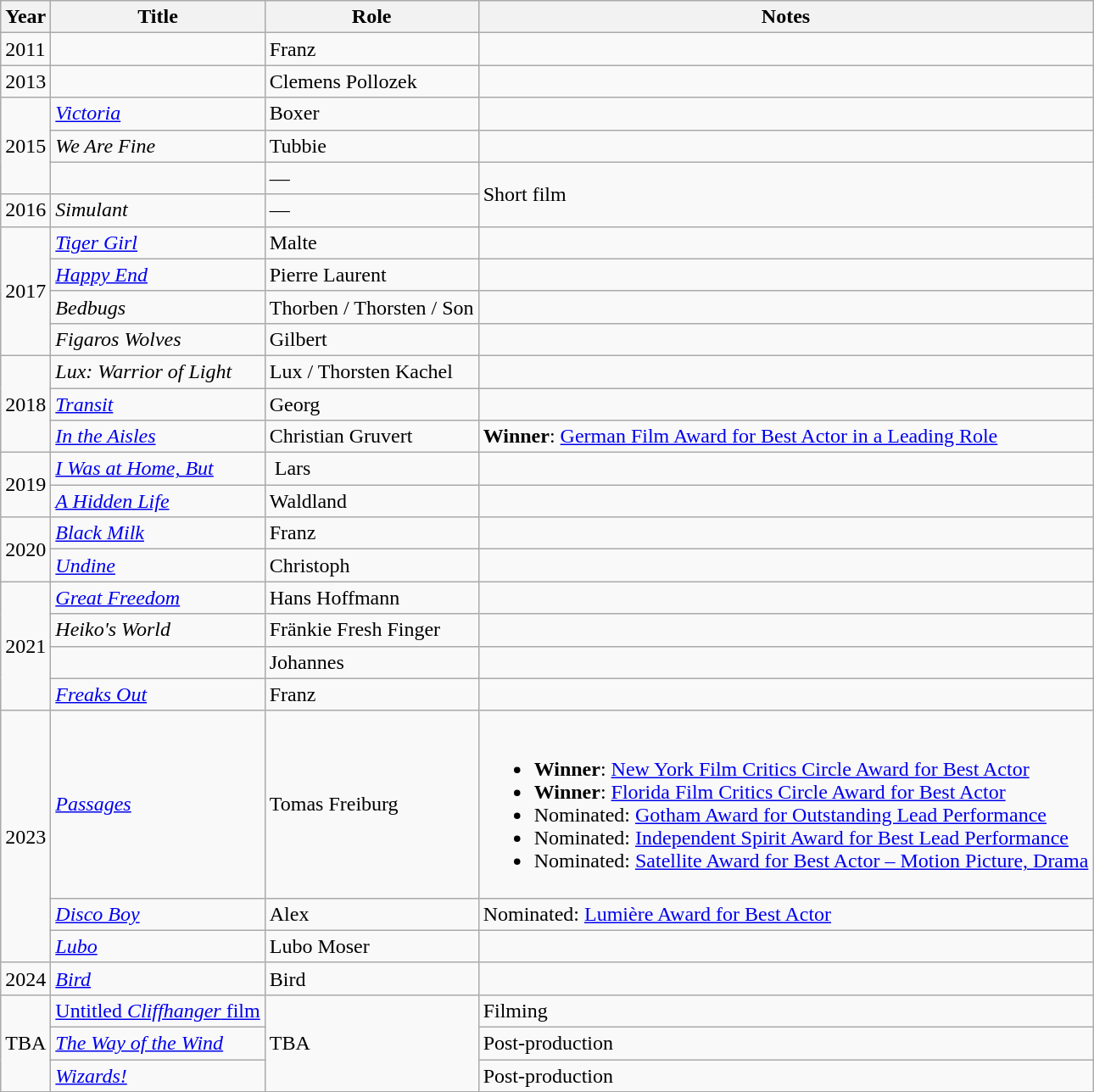<table class="wikitable plainrowheaders sortable">
<tr>
<th scope="col">Year</th>
<th scope="col">Title</th>
<th scope="col">Role</th>
<th class="unsortable">Notes</th>
</tr>
<tr>
<td>2011</td>
<td></td>
<td>Franz</td>
<td></td>
</tr>
<tr>
<td>2013</td>
<td><em></em></td>
<td>Clemens Pollozek</td>
<td></td>
</tr>
<tr>
<td rowspan="3">2015</td>
<td><em><a href='#'>Victoria</a></em></td>
<td>Boxer</td>
<td></td>
</tr>
<tr>
<td><em>We Are Fine</em> <em></em></td>
<td>Tubbie</td>
<td></td>
</tr>
<tr>
<td></td>
<td>—</td>
<td rowspan="2">Short film</td>
</tr>
<tr>
<td>2016</td>
<td><em>Simulant</em></td>
<td>—</td>
</tr>
<tr>
<td rowspan="4">2017</td>
<td><em><a href='#'>Tiger Girl</a></em></td>
<td>Malte</td>
<td></td>
</tr>
<tr>
<td><em><a href='#'>Happy End</a></em></td>
<td>Pierre Laurent</td>
<td></td>
</tr>
<tr>
<td><em>Bedbugs</em></td>
<td>Thorben / Thorsten / Son</td>
<td></td>
</tr>
<tr>
<td><em>Figaros Wolves</em></td>
<td>Gilbert</td>
<td></td>
</tr>
<tr>
<td rowspan="3">2018</td>
<td><em>Lux: Warrior of Light</em></td>
<td>Lux / Thorsten Kachel</td>
<td> </td>
</tr>
<tr>
<td><em><a href='#'>Transit</a></em></td>
<td>Georg</td>
<td></td>
</tr>
<tr>
<td><em><a href='#'>In the Aisles</a></em></td>
<td>Christian Gruvert</td>
<td><strong>Winner</strong>: <a href='#'>German Film Award for Best Actor in a Leading Role</a></td>
</tr>
<tr>
<td rowspan="2">2019</td>
<td><em><a href='#'>I Was at Home, But</a></em></td>
<td> Lars</td>
<td></td>
</tr>
<tr>
<td><em><a href='#'>A Hidden Life</a></em></td>
<td>Waldland</td>
<td></td>
</tr>
<tr>
<td rowspan="2">2020</td>
<td><em><a href='#'>Black Milk</a></em></td>
<td>Franz</td>
<td></td>
</tr>
<tr>
<td><em><a href='#'>Undine</a></em></td>
<td>Christoph</td>
<td></td>
</tr>
<tr>
<td rowspan="4">2021</td>
<td><em><a href='#'>Great Freedom</a></em></td>
<td>Hans Hoffmann</td>
<td></td>
</tr>
<tr>
<td><em>Heiko's World</em></td>
<td>Fränkie Fresh Finger</td>
<td></td>
</tr>
<tr>
<td></td>
<td>Johannes</td>
<td></td>
</tr>
<tr>
<td><em><a href='#'>Freaks Out</a></em></td>
<td>Franz</td>
<td></td>
</tr>
<tr>
<td rowspan="3">2023</td>
<td><em><a href='#'>Passages</a></em></td>
<td>Tomas Freiburg</td>
<td><br><ul><li><strong>Winner</strong>: <a href='#'>New York Film Critics Circle Award for Best Actor</a></li><li><strong>Winner</strong>: <a href='#'>Florida Film Critics Circle Award for Best Actor</a></li><li>Nominated: <a href='#'>Gotham Award for Outstanding Lead Performance</a></li><li>Nominated: <a href='#'>Independent Spirit Award for Best Lead Performance</a></li><li>Nominated: <a href='#'>Satellite Award for Best Actor – Motion Picture, Drama</a></li></ul></td>
</tr>
<tr>
<td><em><a href='#'>Disco Boy</a></em></td>
<td>Alex</td>
<td>Nominated: <a href='#'>Lumière Award for Best Actor</a></td>
</tr>
<tr>
<td><em><a href='#'>Lubo</a></em></td>
<td>Lubo Moser</td>
<td></td>
</tr>
<tr>
<td>2024</td>
<td><em><a href='#'>Bird</a></em></td>
<td>Bird</td>
<td></td>
</tr>
<tr>
<td rowspan="3">TBA</td>
<td><a href='#'>Untitled <em>Cliffhanger</em> film</a></td>
<td rowspan="3">TBA</td>
<td>Filming</td>
</tr>
<tr>
<td><em><a href='#'>The Way of the Wind</a></em></td>
<td>Post-production</td>
</tr>
<tr>
<td><em><a href='#'>Wizards!</a></em></td>
<td>Post-production</td>
</tr>
</table>
